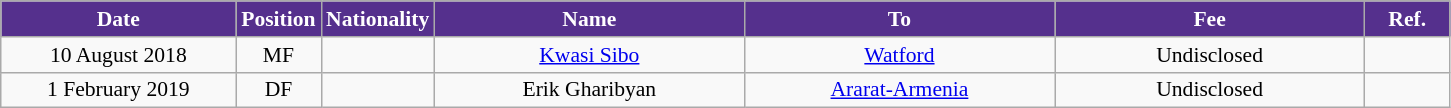<table class="wikitable"  style="text-align:center; font-size:90%; ">
<tr>
<th style="background:#55308D; color:white; width:150px;">Date</th>
<th style="background:#55308D; color:white; width:50px;">Position</th>
<th style="background:#55308D; color:white; width:50px;">Nationality</th>
<th style="background:#55308D; color:white; width:200px;">Name</th>
<th style="background:#55308D; color:white; width:200px;">To</th>
<th style="background:#55308D; color:white; width:200px;">Fee</th>
<th style="background:#55308D; color:white; width:50px;">Ref.</th>
</tr>
<tr>
<td>10 August 2018</td>
<td>MF</td>
<td></td>
<td><a href='#'>Kwasi Sibo</a></td>
<td><a href='#'>Watford</a></td>
<td>Undisclosed</td>
<td></td>
</tr>
<tr>
<td>1 February 2019</td>
<td>DF</td>
<td></td>
<td>Erik Gharibyan</td>
<td><a href='#'>Ararat-Armenia</a></td>
<td>Undisclosed</td>
<td></td>
</tr>
</table>
